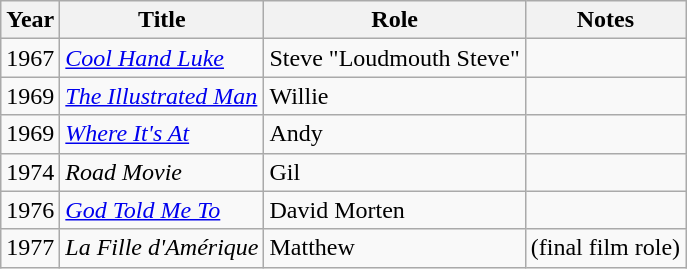<table class="wikitable">
<tr>
<th>Year</th>
<th>Title</th>
<th>Role</th>
<th class="unsortable">Notes</th>
</tr>
<tr>
<td>1967</td>
<td><em><a href='#'>Cool Hand Luke</a></em></td>
<td>Steve "Loudmouth Steve"</td>
<td></td>
</tr>
<tr>
<td>1969</td>
<td><em><a href='#'>The Illustrated Man</a></em></td>
<td>Willie</td>
<td></td>
</tr>
<tr>
<td>1969</td>
<td><em><a href='#'>Where It's At</a></em></td>
<td>Andy</td>
<td></td>
</tr>
<tr>
<td>1974</td>
<td><em>Road Movie</em></td>
<td>Gil</td>
<td></td>
</tr>
<tr>
<td>1976</td>
<td><em><a href='#'>God Told Me To</a></em></td>
<td>David Morten</td>
<td></td>
</tr>
<tr>
<td>1977</td>
<td><em>La Fille d'Amérique</em></td>
<td>Matthew</td>
<td>(final film role)</td>
</tr>
</table>
